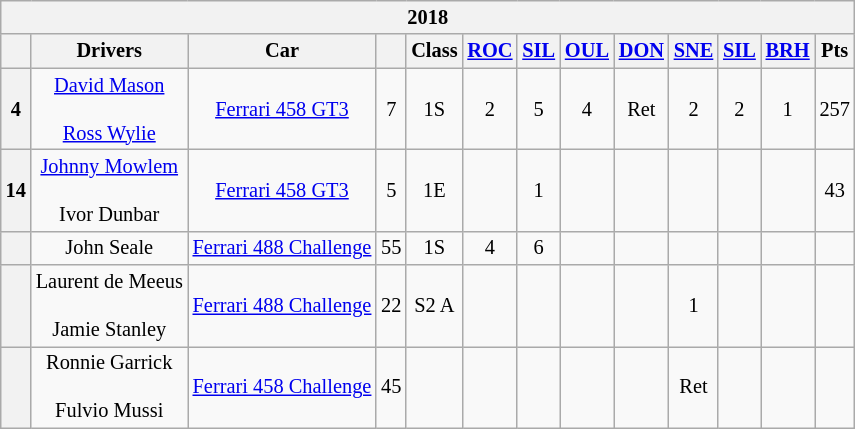<table class="wikitable" style="font-size: 85%; text-align:center;">
<tr>
<th colspan="13">2018</th>
</tr>
<tr>
<th></th>
<th>Drivers</th>
<th>Car</th>
<th></th>
<th>Class</th>
<th><a href='#'>ROC</a></th>
<th><a href='#'>SIL</a></th>
<th><a href='#'>OUL</a></th>
<th><a href='#'>DON</a></th>
<th><a href='#'>SNE</a></th>
<th><a href='#'>SIL</a></th>
<th><a href='#'>BRH</a></th>
<th>Pts</th>
</tr>
<tr>
<th>4</th>
<td> <a href='#'>David Mason</a><br><br> <a href='#'>Ross Wylie</a></td>
<td><a href='#'>Ferrari 458 GT3</a></td>
<td>7</td>
<td>1S</td>
<td>2</td>
<td>5</td>
<td>4</td>
<td>Ret</td>
<td>2</td>
<td>2</td>
<td>1</td>
<td>257</td>
</tr>
<tr>
<th>14</th>
<td> <a href='#'>Johnny Mowlem</a><br><br> Ivor Dunbar</td>
<td><a href='#'>Ferrari 458 GT3</a></td>
<td>5</td>
<td>1E</td>
<td></td>
<td>1</td>
<td></td>
<td></td>
<td></td>
<td></td>
<td></td>
<td>43</td>
</tr>
<tr>
<th></th>
<td> John Seale</td>
<td><a href='#'>Ferrari 488 Challenge</a></td>
<td>55</td>
<td>1S</td>
<td>4</td>
<td>6</td>
<td></td>
<td></td>
<td></td>
<td></td>
<td></td>
<td></td>
</tr>
<tr>
<th></th>
<td> Laurent de Meeus<br><br> Jamie Stanley</td>
<td><a href='#'>Ferrari 488 Challenge</a></td>
<td>22</td>
<td>S2 A</td>
<td></td>
<td></td>
<td></td>
<td></td>
<td>1</td>
<td></td>
<td></td>
<td></td>
</tr>
<tr>
<th></th>
<td> Ronnie Garrick<br><br> Fulvio Mussi</td>
<td><a href='#'>Ferrari 458 Challenge</a></td>
<td>45</td>
<td></td>
<td></td>
<td></td>
<td></td>
<td></td>
<td>Ret</td>
<td></td>
<td></td>
<td></td>
</tr>
</table>
